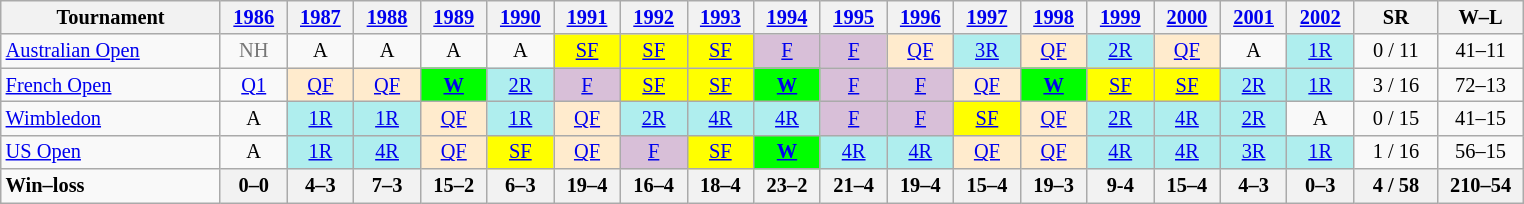<table class="wikitable" style="text-align:center;font-size:85%">
<tr>
<th width="140">Tournament</th>
<th width="38"><a href='#'>1986</a></th>
<th width="38"><a href='#'>1987</a></th>
<th width="38"><a href='#'>1988</a></th>
<th width="38"><a href='#'>1989</a></th>
<th width="38"><a href='#'>1990</a></th>
<th width="38"><a href='#'>1991</a></th>
<th width="38"><a href='#'>1992</a></th>
<th width="38"><a href='#'>1993</a></th>
<th width="38"><a href='#'>1994</a></th>
<th width="38"><a href='#'>1995</a></th>
<th width="38"><a href='#'>1996</a></th>
<th width="38"><a href='#'>1997</a></th>
<th width="38"><a href='#'>1998</a></th>
<th width="38"><a href='#'>1999</a></th>
<th width="38"><a href='#'>2000</a></th>
<th width="38"><a href='#'>2001</a></th>
<th width="38"><a href='#'>2002</a></th>
<th width="50">SR</th>
<th width="50">W–L</th>
</tr>
<tr>
<td align="left"><a href='#'>Australian Open</a></td>
<td style="color:#767676">NH</td>
<td>A</td>
<td>A</td>
<td>A</td>
<td>A</td>
<td bgcolor="yellow"><a href='#'>SF</a></td>
<td bgcolor="yellow"><a href='#'>SF</a></td>
<td bgcolor="yellow"><a href='#'>SF</a></td>
<td bgcolor="D8BFD8"><a href='#'>F</a></td>
<td bgcolor="D8BFD8"><a href='#'>F</a></td>
<td bgcolor="ffebcd"><a href='#'>QF</a></td>
<td bgcolor="afeeee"><a href='#'>3R</a></td>
<td bgcolor="ffebcd"><a href='#'>QF</a></td>
<td bgcolor="afeeee"><a href='#'>2R</a></td>
<td bgcolor="ffebcd"><a href='#'>QF</a></td>
<td>A</td>
<td bgcolor="afeeee"><a href='#'>1R</a></td>
<td>0 / 11</td>
<td>41–11</td>
</tr>
<tr>
<td align="left"><a href='#'>French Open</a></td>
<td><a href='#'>Q1</a></td>
<td bgcolor="ffebcd"><a href='#'>QF</a></td>
<td bgcolor="ffebcd"><a href='#'>QF</a></td>
<td bgcolor="lime"><strong><a href='#'>W</a></strong></td>
<td bgcolor="afeeee"><a href='#'>2R</a></td>
<td bgcolor="D8BFD8"><a href='#'>F</a></td>
<td bgcolor="yellow"><a href='#'>SF</a></td>
<td bgcolor="yellow"><a href='#'>SF</a></td>
<td bgcolor="lime"><strong><a href='#'>W</a></strong></td>
<td bgcolor="D8BFD8"><a href='#'>F</a></td>
<td bgcolor="D8BFD8"><a href='#'>F</a></td>
<td bgcolor="ffebcd"><a href='#'>QF</a></td>
<td bgcolor="lime"><strong><a href='#'>W</a></strong></td>
<td bgcolor="yellow"><a href='#'>SF</a></td>
<td bgcolor="yellow"><a href='#'>SF</a></td>
<td bgcolor="afeeee"><a href='#'>2R</a></td>
<td bgcolor="afeeee"><a href='#'>1R</a></td>
<td>3 / 16</td>
<td>72–13</td>
</tr>
<tr>
<td align="left"><a href='#'>Wimbledon</a></td>
<td>A</td>
<td bgcolor="afeeee"><a href='#'>1R</a></td>
<td bgcolor="afeeee"><a href='#'>1R</a></td>
<td bgcolor="ffebcd"><a href='#'>QF</a></td>
<td bgcolor="afeeee"><a href='#'>1R</a></td>
<td bgcolor="ffebcd"><a href='#'>QF</a></td>
<td bgcolor="afeeee"><a href='#'>2R</a></td>
<td bgcolor="afeeee"><a href='#'>4R</a></td>
<td bgcolor="afeeee"><a href='#'>4R</a></td>
<td bgcolor="D8BFD8"><a href='#'>F</a></td>
<td bgcolor="D8BFD8"><a href='#'>F</a></td>
<td bgcolor="yellow"><a href='#'>SF</a></td>
<td bgcolor="ffebcd"><a href='#'>QF</a></td>
<td bgcolor="afeeee"><a href='#'>2R</a></td>
<td bgcolor="afeeee"><a href='#'>4R</a></td>
<td bgcolor="afeeee"><a href='#'>2R</a></td>
<td>A</td>
<td>0 / 15</td>
<td>41–15</td>
</tr>
<tr>
<td align="left"><a href='#'>US Open</a></td>
<td>A</td>
<td bgcolor="afeeee"><a href='#'>1R</a></td>
<td bgcolor="afeeee"><a href='#'>4R</a></td>
<td bgcolor="ffebcd"><a href='#'>QF</a></td>
<td bgcolor="yellow"><a href='#'>SF</a></td>
<td bgcolor="ffebcd"><a href='#'>QF</a></td>
<td bgcolor="D8BFD8"><a href='#'>F</a></td>
<td bgcolor="yellow"><a href='#'>SF</a></td>
<td bgcolor="lime"><strong><a href='#'>W</a></strong></td>
<td bgcolor="afeeee"><a href='#'>4R</a></td>
<td bgcolor="afeeee"><a href='#'>4R</a></td>
<td bgcolor="ffebcd"><a href='#'>QF</a></td>
<td bgcolor="ffebcd"><a href='#'>QF</a></td>
<td bgcolor="afeeee"><a href='#'>4R</a></td>
<td bgcolor="afeeee"><a href='#'>4R</a></td>
<td bgcolor="afeeee"><a href='#'>3R</a></td>
<td bgcolor="afeeee"><a href='#'>1R</a></td>
<td>1 / 16</td>
<td>56–15</td>
</tr>
<tr>
<td align="left"><strong>Win–loss</strong></td>
<th>0–0</th>
<th>4–3</th>
<th>7–3</th>
<th>15–2</th>
<th>6–3</th>
<th>19–4</th>
<th>16–4</th>
<th>18–4</th>
<th>23–2</th>
<th>21–4</th>
<th>19–4</th>
<th>15–4</th>
<th>19–3</th>
<th>9-4</th>
<th>15–4</th>
<th>4–3</th>
<th>0–3</th>
<th>4 / 58</th>
<th>210–54</th>
</tr>
</table>
